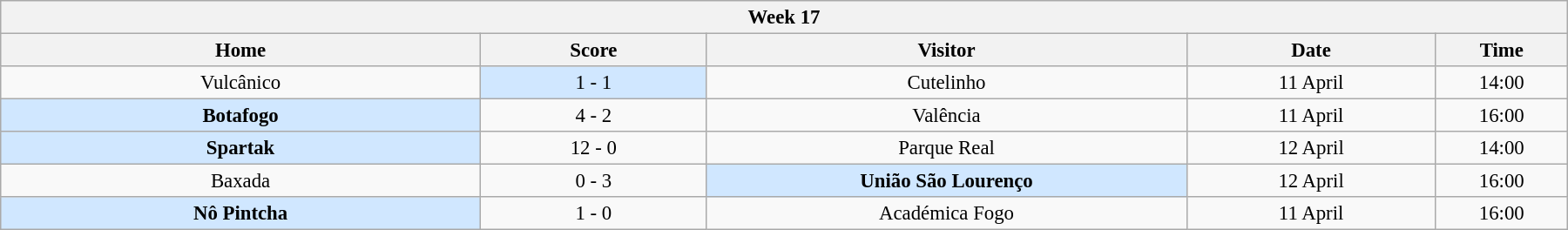<table class="wikitable" style="margin:1em auto; font-size:95%; text-align: center; width: 95%;">
<tr>
<th colspan="12"  style="with:100%;">Week 17</th>
</tr>
<tr>
<th style="width:200px;">Home</th>
<th width="90">Score</th>
<th style="width:200px;">Visitor</th>
<th style="width:100px;">Date</th>
<th style="width:50px;">Time</th>
</tr>
<tr>
<td>Vulcânico</td>
<td bgcolor=#D0E7FF>1 - 1</td>
<td>Cutelinho</td>
<td>11 April</td>
<td>14:00</td>
</tr>
<tr>
<td bgcolor=#D0E7FF><strong>Botafogo</strong></td>
<td>4 - 2</td>
<td>Valência</td>
<td>11 April</td>
<td>16:00</td>
</tr>
<tr>
<td bgcolor=#D0E7FF><strong>Spartak</strong></td>
<td>12 - 0</td>
<td>Parque Real</td>
<td>12 April</td>
<td>14:00</td>
</tr>
<tr>
<td>Baxada</td>
<td>0 - 3</td>
<td bgcolor=#D0E7FF><strong>União São Lourenço</strong></td>
<td>12 April</td>
<td>16:00</td>
</tr>
<tr>
<td bgcolor=#D0E7FF><strong>Nô Pintcha</strong></td>
<td>1 - 0</td>
<td>Académica Fogo</td>
<td>11 April</td>
<td>16:00</td>
</tr>
</table>
